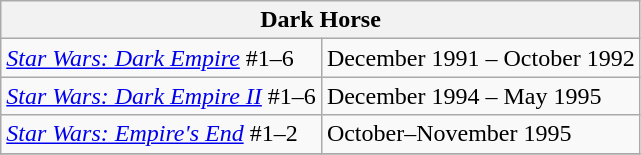<table class="wikitable">
<tr>
<th colspan="2">Dark Horse</th>
</tr>
<tr>
<td><em><a href='#'>Star Wars: Dark Empire</a></em> #1–6</td>
<td>December 1991 – October 1992</td>
</tr>
<tr>
<td><em><a href='#'>Star Wars: Dark Empire II</a></em> #1–6</td>
<td>December 1994 – May 1995</td>
</tr>
<tr>
<td><em><a href='#'>Star Wars: Empire's End</a></em> #1–2</td>
<td>October–November 1995</td>
</tr>
<tr>
</tr>
</table>
